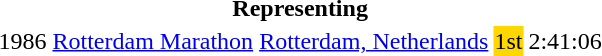<table>
<tr>
<th colspan="5">Representing </th>
</tr>
<tr>
<td>1986</td>
<td><a href='#'>Rotterdam Marathon</a></td>
<td><a href='#'>Rotterdam, Netherlands</a></td>
<td bgcolor="gold">1st</td>
<td>2:41:06</td>
</tr>
</table>
